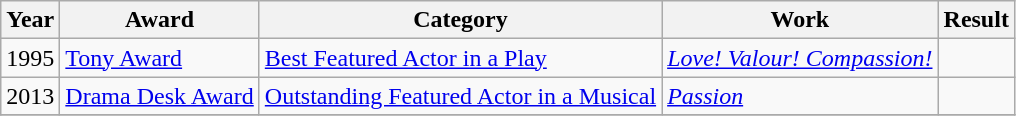<table class="wikitable">
<tr>
<th>Year</th>
<th>Award</th>
<th>Category</th>
<th>Work</th>
<th>Result</th>
</tr>
<tr>
<td>1995</td>
<td><a href='#'>Tony Award</a></td>
<td><a href='#'>Best Featured Actor in a Play</a></td>
<td><em><a href='#'>Love! Valour! Compassion!</a></em></td>
<td></td>
</tr>
<tr>
<td>2013</td>
<td><a href='#'>Drama Desk Award</a></td>
<td><a href='#'>Outstanding Featured Actor in a Musical</a></td>
<td><em><a href='#'>Passion</a></em></td>
<td></td>
</tr>
<tr>
</tr>
</table>
